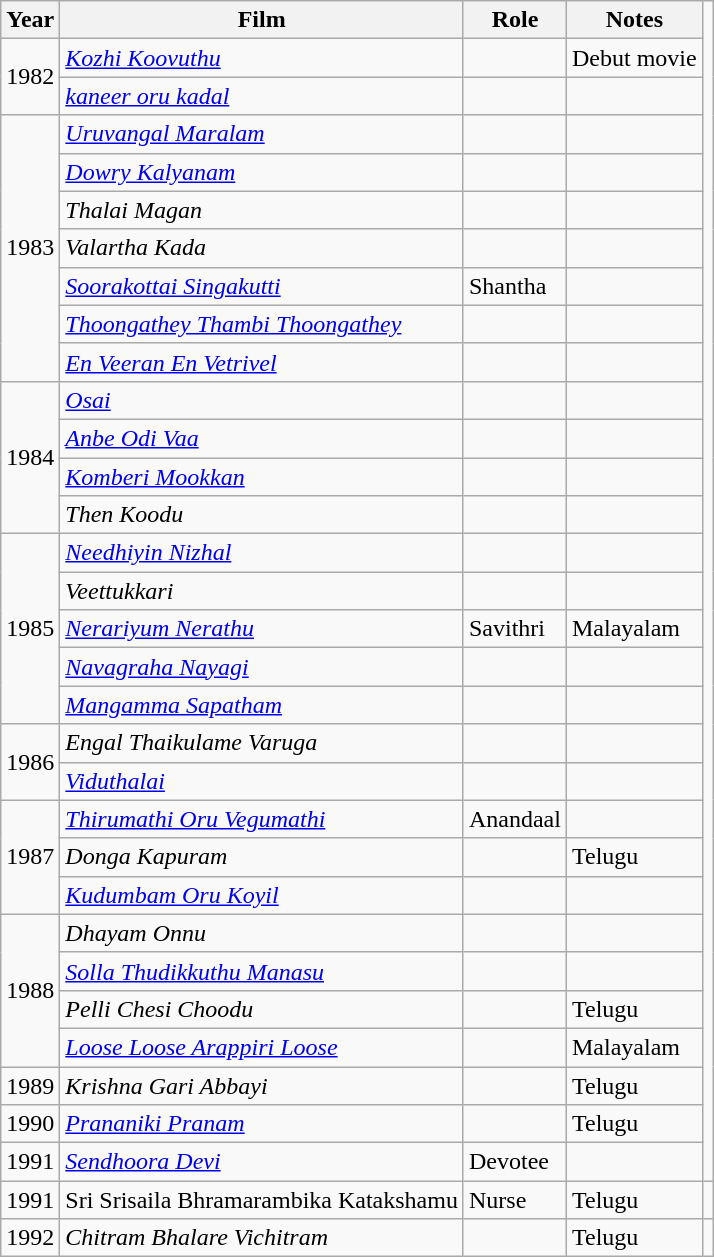<table class="wikitable">
<tr>
<th>Year</th>
<th>Film</th>
<th>Role</th>
<th>Notes</th>
</tr>
<tr>
<td rowspan="2">1982</td>
<td><em><a href='#'>Kozhi Koovuthu</a></em></td>
<td></td>
<td>Debut movie</td>
</tr>
<tr>
<td><em><a href='#'>kaneer oru kadal</a></em></td>
<td></td>
<td></td>
</tr>
<tr>
<td rowspan="7">1983</td>
<td><em><a href='#'>Uruvangal Maralam</a></em></td>
<td></td>
<td></td>
</tr>
<tr>
<td><em><a href='#'>Dowry Kalyanam</a></em></td>
<td></td>
<td></td>
</tr>
<tr>
<td><em>Thalai Magan</em></td>
<td></td>
<td></td>
</tr>
<tr>
<td><em>Valartha Kada</em></td>
<td></td>
<td></td>
</tr>
<tr>
<td><em><a href='#'>Soorakottai Singakutti</a></em></td>
<td>Shantha</td>
<td></td>
</tr>
<tr>
<td><em><a href='#'>Thoongathey Thambi Thoongathey</a></em></td>
<td></td>
<td></td>
</tr>
<tr>
<td><em><a href='#'>En Veeran En Vetrivel</a></em></td>
<td></td>
<td></td>
</tr>
<tr>
<td rowspan="4">1984</td>
<td><em><a href='#'>Osai</a></em></td>
<td></td>
<td></td>
</tr>
<tr>
<td><em><a href='#'>Anbe Odi Vaa</a></em></td>
<td></td>
<td></td>
</tr>
<tr>
<td><em><a href='#'>Komberi Mookkan</a></em></td>
<td></td>
<td></td>
</tr>
<tr>
<td><em>Then Koodu</em></td>
<td></td>
<td></td>
</tr>
<tr>
<td rowspan="5">1985</td>
<td><em><a href='#'>Needhiyin Nizhal</a></em></td>
<td></td>
<td></td>
</tr>
<tr>
<td><em>Veettukkari</em></td>
<td></td>
<td></td>
</tr>
<tr>
<td><em><a href='#'>Nerariyum Nerathu</a></em></td>
<td>Savithri</td>
<td>Malayalam</td>
</tr>
<tr>
<td><em><a href='#'>Navagraha Nayagi</a></em></td>
<td></td>
<td></td>
</tr>
<tr>
<td><em><a href='#'>Mangamma Sapatham</a></em></td>
<td></td>
<td></td>
</tr>
<tr>
<td rowspan="2">1986</td>
<td><em>Engal Thaikulame Varuga</em></td>
<td></td>
<td></td>
</tr>
<tr>
<td><em><a href='#'>Viduthalai</a></em></td>
<td></td>
<td></td>
</tr>
<tr>
<td rowspan="3">1987</td>
<td><em><a href='#'>Thirumathi Oru Vegumathi</a></em></td>
<td>Anandaal</td>
<td></td>
</tr>
<tr>
<td><em>Donga Kapuram</em></td>
<td></td>
<td>Telugu</td>
</tr>
<tr>
<td><em><a href='#'>Kudumbam Oru Koyil</a></em></td>
<td></td>
<td></td>
</tr>
<tr>
<td rowspan="4">1988</td>
<td><em>Dhayam Onnu</em></td>
<td></td>
<td></td>
</tr>
<tr>
<td><em><a href='#'>Solla Thudikkuthu Manasu</a></em></td>
<td></td>
<td></td>
</tr>
<tr>
<td><em>Pelli Chesi Choodu</em></td>
<td></td>
<td>Telugu</td>
</tr>
<tr>
<td><em><a href='#'>Loose Loose Arappiri Loose</a></em></td>
<td></td>
<td>Malayalam</td>
</tr>
<tr>
<td>1989</td>
<td><em>Krishna Gari Abbayi</em></td>
<td></td>
<td>Telugu</td>
</tr>
<tr>
<td>1990</td>
<td><em><a href='#'>Prananiki Pranam</a></em></td>
<td></td>
<td>Telugu</td>
</tr>
<tr>
<td>1991</td>
<td><em><a href='#'>Sendhoora Devi</a></em></td>
<td>Devotee</td>
<td></td>
</tr>
<tr>
<td>1991</td>
<td>Sri Srisaila Bhramarambika Katakshamu</td>
<td>Nurse</td>
<td>Telugu</td>
<td></td>
</tr>
<tr>
<td>1992</td>
<td><em>Chitram Bhalare Vichitram</em></td>
<td></td>
<td>Telugu</td>
</tr>
</table>
